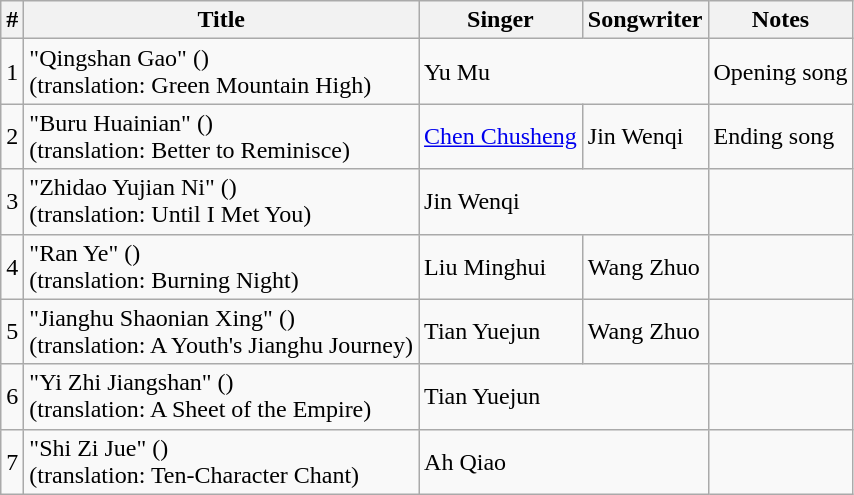<table class="wikitable">
<tr>
<th>#</th>
<th>Title</th>
<th>Singer</th>
<th>Songwriter</th>
<th>Notes</th>
</tr>
<tr>
<td>1</td>
<td>"Qingshan Gao" ()<br>(translation: Green Mountain High)</td>
<td colspan=2>Yu Mu</td>
<td>Opening song</td>
</tr>
<tr>
<td>2</td>
<td>"Buru Huainian" ()<br>(translation: Better to Reminisce)</td>
<td><a href='#'>Chen Chusheng</a></td>
<td>Jin Wenqi</td>
<td>Ending song</td>
</tr>
<tr>
<td>3</td>
<td>"Zhidao Yujian Ni" ()<br>(translation: Until I Met You)</td>
<td colspan=2>Jin Wenqi</td>
<td></td>
</tr>
<tr>
<td>4</td>
<td>"Ran Ye" ()<br>(translation: Burning Night)</td>
<td>Liu Minghui</td>
<td>Wang Zhuo</td>
<td></td>
</tr>
<tr>
<td>5</td>
<td>"Jianghu Shaonian Xing" ()<br>(translation: A Youth's Jianghu Journey)</td>
<td>Tian Yuejun</td>
<td>Wang Zhuo</td>
<td></td>
</tr>
<tr>
<td>6</td>
<td>"Yi Zhi Jiangshan" ()<br>(translation: A Sheet of the Empire)</td>
<td colspan=2>Tian Yuejun</td>
</tr>
<tr>
<td>7</td>
<td>"Shi Zi Jue" ()<br>(translation: Ten-Character Chant)</td>
<td colspan=2>Ah Qiao</td>
<td></td>
</tr>
</table>
